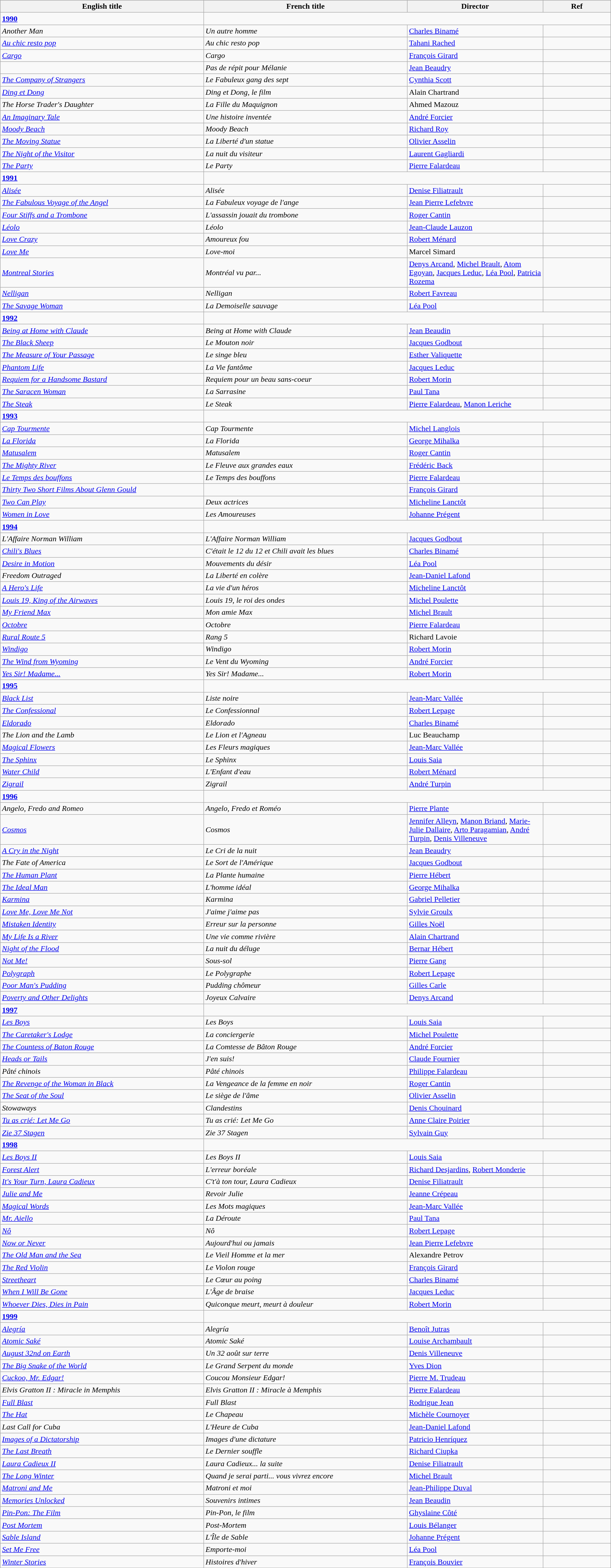<table class="wikitable sortable" style="width:100%;">
<tr style="background:#bebebe;">
<th style="width:30%;">English title</th>
<th style="width:30%;">French title</th>
<th style="width:20%;">Director</th>
<th style="width:10%;">Ref</th>
</tr>
<tr>
<td><strong><a href='#'>1990</a></strong></td>
</tr>
<tr>
<td><em>Another Man</em></td>
<td><em>Un autre homme</em></td>
<td><a href='#'>Charles Binamé</a></td>
<td></td>
</tr>
<tr>
<td><em><a href='#'>Au chic resto pop</a></em></td>
<td><em>Au chic resto pop</em></td>
<td><a href='#'>Tahani Rached</a></td>
<td></td>
</tr>
<tr>
<td><em><a href='#'>Cargo</a></em></td>
<td><em>Cargo</em></td>
<td><a href='#'>François Girard</a></td>
<td></td>
</tr>
<tr>
<td><em></em></td>
<td><em>Pas de répit pour Mélanie</em></td>
<td><a href='#'>Jean Beaudry</a></td>
<td></td>
</tr>
<tr>
<td><em><a href='#'>The Company of Strangers</a></em></td>
<td><em>Le Fabuleux gang des sept</em></td>
<td><a href='#'>Cynthia Scott</a></td>
<td></td>
</tr>
<tr>
<td><em><a href='#'>Ding et Dong</a></em></td>
<td><em>Ding et Dong, le film</em></td>
<td>Alain Chartrand</td>
<td></td>
</tr>
<tr>
<td><em>The Horse Trader's Daughter</em></td>
<td><em>La Fille du Maquignon</em></td>
<td>Ahmed Mazouz</td>
<td></td>
</tr>
<tr>
<td><em><a href='#'>An Imaginary Tale</a></em></td>
<td><em>Une histoire inventée</em></td>
<td><a href='#'>André Forcier</a></td>
<td></td>
</tr>
<tr>
<td><em><a href='#'>Moody Beach</a></em></td>
<td><em>Moody Beach</em></td>
<td><a href='#'>Richard Roy</a></td>
<td></td>
</tr>
<tr>
<td><em><a href='#'>The Moving Statue</a></em></td>
<td><em>La Liberté d'un statue</em></td>
<td><a href='#'>Olivier Asselin</a></td>
<td></td>
</tr>
<tr>
<td><em><a href='#'>The Night of the Visitor</a></em></td>
<td><em>La nuit du visiteur</em></td>
<td><a href='#'>Laurent Gagliardi</a></td>
<td></td>
</tr>
<tr>
<td><em><a href='#'>The Party</a></em></td>
<td><em>Le Party</em></td>
<td><a href='#'>Pierre Falardeau</a></td>
<td></td>
</tr>
<tr>
<td><strong><a href='#'>1991</a></strong></td>
</tr>
<tr>
<td><em><a href='#'>Alisée</a></em></td>
<td><em>Alisée</em></td>
<td><a href='#'>Denise Filiatrault</a></td>
<td></td>
</tr>
<tr>
<td><em><a href='#'>The Fabulous Voyage of the Angel</a></em></td>
<td><em>La Fabuleux voyage de l'ange</em></td>
<td><a href='#'>Jean Pierre Lefebvre</a></td>
<td></td>
</tr>
<tr>
<td><em><a href='#'>Four Stiffs and a Trombone</a></em></td>
<td><em>L'assassin jouait du trombone</em></td>
<td><a href='#'>Roger Cantin</a></td>
<td></td>
</tr>
<tr>
<td><em><a href='#'>Léolo</a></em></td>
<td><em>Léolo</em></td>
<td><a href='#'>Jean-Claude Lauzon</a></td>
<td></td>
</tr>
<tr>
<td><em><a href='#'>Love Crazy</a></em></td>
<td><em>Amoureux fou</em></td>
<td><a href='#'>Robert Ménard</a></td>
<td></td>
</tr>
<tr>
<td><em><a href='#'>Love Me</a></em></td>
<td><em>Love-moi</em></td>
<td>Marcel Simard</td>
<td></td>
</tr>
<tr>
<td><em><a href='#'>Montreal Stories</a></em></td>
<td><em>Montréal vu par...</em></td>
<td><a href='#'>Denys Arcand</a>, <a href='#'>Michel Brault</a>, <a href='#'>Atom Egoyan</a>, <a href='#'>Jacques Leduc</a>, <a href='#'>Léa Pool</a>, <a href='#'>Patricia Rozema</a></td>
<td></td>
</tr>
<tr>
<td><em><a href='#'>Nelligan</a></em></td>
<td><em>Nelligan</em></td>
<td><a href='#'>Robert Favreau</a></td>
<td></td>
</tr>
<tr>
<td><em><a href='#'>The Savage Woman</a></em></td>
<td><em>La Demoiselle sauvage</em></td>
<td><a href='#'>Léa Pool</a></td>
<td></td>
</tr>
<tr>
<td><strong><a href='#'>1992</a></strong></td>
</tr>
<tr>
<td><em><a href='#'>Being at Home with Claude</a></em></td>
<td><em>Being at Home with Claude</em></td>
<td><a href='#'>Jean Beaudin</a></td>
<td></td>
</tr>
<tr>
<td><em><a href='#'>The Black Sheep</a></em></td>
<td><em>Le Mouton noir</em></td>
<td><a href='#'>Jacques Godbout</a></td>
<td></td>
</tr>
<tr>
<td><em><a href='#'>The Measure of Your Passage</a></em></td>
<td><em>Le singe bleu</em></td>
<td><a href='#'>Esther Valiquette</a></td>
<td></td>
</tr>
<tr>
<td><em><a href='#'>Phantom Life</a></em></td>
<td><em>La Vie fantôme</em></td>
<td><a href='#'>Jacques Leduc</a></td>
<td></td>
</tr>
<tr>
<td><em><a href='#'>Requiem for a Handsome Bastard</a></em></td>
<td><em>Requiem pour un beau sans-coeur</em></td>
<td><a href='#'>Robert Morin</a></td>
<td></td>
</tr>
<tr>
<td><em><a href='#'>The Saracen Woman</a></em></td>
<td><em>La Sarrasine</em></td>
<td><a href='#'>Paul Tana</a></td>
<td></td>
</tr>
<tr>
<td><em><a href='#'>The Steak</a></em></td>
<td><em>Le Steak</em></td>
<td><a href='#'>Pierre Falardeau</a>, <a href='#'>Manon Leriche</a></td>
<td></td>
</tr>
<tr>
<td><strong><a href='#'>1993</a></strong></td>
</tr>
<tr>
<td><em><a href='#'>Cap Tourmente</a></em></td>
<td><em>Cap Tourmente</em></td>
<td><a href='#'>Michel Langlois</a></td>
<td></td>
</tr>
<tr>
<td><em><a href='#'>La Florida</a></em></td>
<td><em>La Florida</em></td>
<td><a href='#'>George Mihalka</a></td>
<td></td>
</tr>
<tr>
<td><em><a href='#'>Matusalem</a></em></td>
<td><em>Matusalem</em></td>
<td><a href='#'>Roger Cantin</a></td>
<td></td>
</tr>
<tr>
<td><em><a href='#'>The Mighty River</a></em></td>
<td><em>Le Fleuve aux grandes eaux</em></td>
<td><a href='#'>Frédéric Back</a></td>
<td></td>
</tr>
<tr>
<td><em><a href='#'>Le Temps des bouffons</a></em></td>
<td><em>Le Temps des bouffons</em></td>
<td><a href='#'>Pierre Falardeau</a></td>
<td></td>
</tr>
<tr>
<td><em><a href='#'>Thirty Two Short Films About Glenn Gould</a></em></td>
<td></td>
<td><a href='#'>François Girard</a></td>
<td></td>
</tr>
<tr>
<td><em><a href='#'>Two Can Play</a></em></td>
<td><em>Deux actrices</em></td>
<td><a href='#'>Micheline Lanctôt</a></td>
<td></td>
</tr>
<tr>
<td><em><a href='#'>Women in Love</a></em></td>
<td><em>Les Amoureuses</em></td>
<td><a href='#'>Johanne Prégent</a></td>
<td></td>
</tr>
<tr>
<td><strong><a href='#'>1994</a></strong></td>
</tr>
<tr>
<td><em>L'Affaire Norman William</em></td>
<td><em>L'Affaire Norman William</em></td>
<td><a href='#'>Jacques Godbout</a></td>
<td></td>
</tr>
<tr>
<td><em><a href='#'>Chili's Blues</a></em></td>
<td><em>C'était le 12 du 12 et Chili avait les blues</em></td>
<td><a href='#'>Charles Binamé</a></td>
<td></td>
</tr>
<tr>
<td><em><a href='#'>Desire in Motion</a></em></td>
<td><em>Mouvements du désir</em></td>
<td><a href='#'>Léa Pool</a></td>
<td></td>
</tr>
<tr>
<td><em>Freedom Outraged</em></td>
<td><em>La Liberté en colère</em></td>
<td><a href='#'>Jean-Daniel Lafond</a></td>
<td></td>
</tr>
<tr>
<td><em><a href='#'>A Hero's Life</a></em></td>
<td><em>La vie d'un héros</em></td>
<td><a href='#'>Micheline Lanctôt</a></td>
<td></td>
</tr>
<tr>
<td><em><a href='#'>Louis 19, King of the Airwaves</a></em></td>
<td><em>Louis 19, le roi des ondes</em></td>
<td><a href='#'>Michel Poulette</a></td>
<td></td>
</tr>
<tr>
<td><em><a href='#'>My Friend Max</a></em></td>
<td><em>Mon amie Max</em></td>
<td><a href='#'>Michel Brault</a></td>
<td></td>
</tr>
<tr>
<td><em><a href='#'>Octobre</a></em></td>
<td><em>Octobre</em></td>
<td><a href='#'>Pierre Falardeau</a></td>
<td></td>
</tr>
<tr>
<td><em><a href='#'>Rural Route 5</a></em></td>
<td><em>Rang 5</em></td>
<td>Richard Lavoie</td>
<td></td>
</tr>
<tr>
<td><em><a href='#'>Windigo</a></em></td>
<td><em>Windigo</em></td>
<td><a href='#'>Robert Morin</a></td>
<td></td>
</tr>
<tr>
<td><em><a href='#'>The Wind from Wyoming</a></em></td>
<td><em>Le Vent du Wyoming</em></td>
<td><a href='#'>André Forcier</a></td>
<td></td>
</tr>
<tr>
<td><em><a href='#'>Yes Sir! Madame...</a></em></td>
<td><em>Yes Sir! Madame...</em></td>
<td><a href='#'>Robert Morin</a></td>
<td></td>
</tr>
<tr>
<td><strong><a href='#'>1995</a></strong></td>
</tr>
<tr>
<td><em><a href='#'>Black List</a></em></td>
<td><em>Liste noire</em></td>
<td><a href='#'>Jean-Marc Vallée</a></td>
<td></td>
</tr>
<tr>
<td><em><a href='#'>The Confessional</a></em></td>
<td><em>Le Confessionnal</em></td>
<td><a href='#'>Robert Lepage</a></td>
<td></td>
</tr>
<tr>
<td><em><a href='#'>Eldorado</a></em></td>
<td><em>Eldorado</em></td>
<td><a href='#'>Charles Binamé</a></td>
<td></td>
</tr>
<tr>
<td><em>The Lion and the Lamb</em></td>
<td><em>Le Lion et l'Agneau</em></td>
<td>Luc Beauchamp</td>
<td></td>
</tr>
<tr>
<td><em><a href='#'>Magical Flowers</a></em></td>
<td><em>Les Fleurs magiques</em></td>
<td><a href='#'>Jean-Marc Vallée</a></td>
<td></td>
</tr>
<tr>
<td><em><a href='#'>The Sphinx</a></em></td>
<td><em>Le Sphinx</em></td>
<td><a href='#'>Louis Saia</a></td>
<td></td>
</tr>
<tr>
<td><em><a href='#'>Water Child</a></em></td>
<td><em>L'Enfant d'eau</em></td>
<td><a href='#'>Robert Ménard</a></td>
<td></td>
</tr>
<tr>
<td><em><a href='#'>Zigrail</a></em></td>
<td><em>Zigrail</em></td>
<td><a href='#'>André Turpin</a></td>
<td></td>
</tr>
<tr>
<td><strong><a href='#'>1996</a></strong></td>
</tr>
<tr>
<td><em>Angelo, Fredo and Romeo</em></td>
<td><em>Angelo, Fredo et Roméo</em></td>
<td><a href='#'>Pierre Plante</a></td>
<td></td>
</tr>
<tr>
<td><em><a href='#'>Cosmos</a></em></td>
<td><em>Cosmos</em></td>
<td><a href='#'>Jennifer Alleyn</a>, <a href='#'>Manon Briand</a>, <a href='#'>Marie-Julie Dallaire</a>, <a href='#'>Arto Paragamian</a>, <a href='#'>André Turpin</a>, <a href='#'>Denis Villeneuve</a></td>
<td></td>
</tr>
<tr>
<td><em><a href='#'>A Cry in the Night</a></em></td>
<td><em>Le Cri de la nuit</em></td>
<td><a href='#'>Jean Beaudry</a></td>
<td></td>
</tr>
<tr>
<td><em>The Fate of America</em></td>
<td><em>Le Sort de l'Amérique</em></td>
<td><a href='#'>Jacques Godbout</a></td>
<td></td>
</tr>
<tr>
<td><em><a href='#'>The Human Plant</a></em></td>
<td><em>La Plante humaine</em></td>
<td><a href='#'>Pierre Hébert</a></td>
<td></td>
</tr>
<tr>
<td><em><a href='#'>The Ideal Man</a></em></td>
<td><em>L'homme idéal</em></td>
<td><a href='#'>George Mihalka</a></td>
<td></td>
</tr>
<tr>
<td><em><a href='#'>Karmina</a></em></td>
<td><em>Karmina</em></td>
<td><a href='#'>Gabriel Pelletier</a></td>
<td></td>
</tr>
<tr>
<td><em><a href='#'>Love Me, Love Me Not</a></em></td>
<td><em>J'aime j'aime pas</em></td>
<td><a href='#'>Sylvie Groulx</a></td>
<td></td>
</tr>
<tr>
<td><em><a href='#'>Mistaken Identity</a></em></td>
<td><em>Erreur sur la personne</em></td>
<td><a href='#'>Gilles Noël</a></td>
<td></td>
</tr>
<tr>
<td><em><a href='#'>My Life Is a River</a></em></td>
<td><em>Une vie comme rivière</em></td>
<td><a href='#'>Alain Chartrand</a></td>
<td></td>
</tr>
<tr>
<td><em><a href='#'>Night of the Flood</a></em></td>
<td><em>La nuit du déluge</em></td>
<td><a href='#'>Bernar Hébert</a></td>
<td></td>
</tr>
<tr>
<td><em><a href='#'>Not Me!</a></em></td>
<td><em>Sous-sol</em></td>
<td><a href='#'>Pierre Gang</a></td>
<td></td>
</tr>
<tr>
<td><em><a href='#'>Polygraph</a></em></td>
<td><em>Le Polygraphe</em></td>
<td><a href='#'>Robert Lepage</a></td>
<td></td>
</tr>
<tr>
<td><em><a href='#'>Poor Man's Pudding</a></em></td>
<td><em>Pudding chômeur</em></td>
<td><a href='#'>Gilles Carle</a></td>
<td></td>
</tr>
<tr>
<td><em><a href='#'>Poverty and Other Delights</a></em></td>
<td><em>Joyeux Calvaire</em></td>
<td><a href='#'>Denys Arcand</a></td>
<td></td>
</tr>
<tr>
<td><strong><a href='#'>1997</a></strong></td>
</tr>
<tr>
<td><em><a href='#'>Les Boys</a></em></td>
<td><em>Les Boys</em></td>
<td><a href='#'>Louis Saia</a></td>
<td></td>
</tr>
<tr>
<td><em><a href='#'>The Caretaker's Lodge</a></em></td>
<td><em>La conciergerie</em></td>
<td><a href='#'>Michel Poulette</a></td>
<td></td>
</tr>
<tr>
<td><em><a href='#'>The Countess of Baton Rouge</a></em></td>
<td><em>La Comtesse de Bâton Rouge</em></td>
<td><a href='#'>André Forcier</a></td>
<td></td>
</tr>
<tr>
<td><em><a href='#'>Heads or Tails</a></em></td>
<td><em>J'en suis!</em></td>
<td><a href='#'>Claude Fournier</a></td>
<td></td>
</tr>
<tr>
<td><em>Pâté chinois</em></td>
<td><em>Pâté chinois</em></td>
<td><a href='#'>Philippe Falardeau</a></td>
<td></td>
</tr>
<tr>
<td><em><a href='#'>The Revenge of the Woman in Black</a></em></td>
<td><em>La Vengeance de la femme en noir</em></td>
<td><a href='#'>Roger Cantin</a></td>
<td></td>
</tr>
<tr>
<td><em><a href='#'>The Seat of the Soul</a></em></td>
<td><em>Le siège de l'âme</em></td>
<td><a href='#'>Olivier Asselin</a></td>
<td></td>
</tr>
<tr>
<td><em>Stowaways</em></td>
<td><em>Clandestins</em></td>
<td><a href='#'>Denis Chouinard</a></td>
<td></td>
</tr>
<tr>
<td><em><a href='#'>Tu as crié: Let Me Go</a></em></td>
<td><em>Tu as crié: Let Me Go</em></td>
<td><a href='#'>Anne Claire Poirier</a></td>
<td></td>
</tr>
<tr>
<td><em><a href='#'>Zie 37 Stagen</a></em></td>
<td><em>Zie 37 Stagen</em></td>
<td><a href='#'>Sylvain Guy</a></td>
<td></td>
</tr>
<tr>
<td><strong><a href='#'>1998</a></strong></td>
</tr>
<tr>
<td><em><a href='#'>Les Boys II</a></em></td>
<td><em>Les Boys II</em></td>
<td><a href='#'>Louis Saia</a></td>
<td></td>
</tr>
<tr>
<td><em><a href='#'>Forest Alert</a></em></td>
<td><em>L'erreur boréale</em></td>
<td><a href='#'>Richard Desjardins</a>, <a href='#'>Robert Monderie</a></td>
<td></td>
</tr>
<tr>
<td><em><a href='#'>It's Your Turn, Laura Cadieux</a></em></td>
<td><em>C't'à ton tour, Laura Cadieux</em></td>
<td><a href='#'>Denise Filiatrault</a></td>
<td></td>
</tr>
<tr>
<td><em><a href='#'>Julie and Me</a></em></td>
<td><em>Revoir Julie</em></td>
<td><a href='#'>Jeanne Crépeau</a></td>
<td></td>
</tr>
<tr>
<td><em><a href='#'>Magical Words</a></em></td>
<td><em>Les Mots magiques</em></td>
<td><a href='#'>Jean-Marc Vallée</a></td>
<td></td>
</tr>
<tr>
<td><em><a href='#'>Mr. Aiello</a></em></td>
<td><em>La Déroute</em></td>
<td><a href='#'>Paul Tana</a></td>
<td></td>
</tr>
<tr>
<td><em><a href='#'>Nô</a></em></td>
<td><em>Nô</em></td>
<td><a href='#'>Robert Lepage</a></td>
<td></td>
</tr>
<tr>
<td><em><a href='#'>Now or Never</a></em></td>
<td><em>Aujourd'hui ou jamais</em></td>
<td><a href='#'>Jean Pierre Lefebvre</a></td>
<td></td>
</tr>
<tr>
<td><em><a href='#'>The Old Man and the Sea</a></em></td>
<td><em>Le Vieil Homme et la mer</em></td>
<td>Alexandre Petrov</td>
<td></td>
</tr>
<tr>
<td><em><a href='#'>The Red Violin</a></em></td>
<td><em>Le Violon rouge</em></td>
<td><a href='#'>François Girard</a></td>
<td></td>
</tr>
<tr>
<td><em><a href='#'>Streetheart</a></em></td>
<td><em>Le Cœur au poing</em></td>
<td><a href='#'>Charles Binamé</a></td>
<td></td>
</tr>
<tr>
<td><em><a href='#'>When I Will Be Gone</a></em></td>
<td><em>L'Âge de braise</em></td>
<td><a href='#'>Jacques Leduc</a></td>
<td></td>
</tr>
<tr>
<td><em><a href='#'>Whoever Dies, Dies in Pain</a></em></td>
<td><em>Quiconque meurt, meurt à douleur</em></td>
<td><a href='#'>Robert Morin</a></td>
<td></td>
</tr>
<tr>
<td><strong><a href='#'>1999</a></strong></td>
</tr>
<tr>
<td><em><a href='#'>Alegría</a></em></td>
<td><em>Alegría</em></td>
<td><a href='#'>Benoît Jutras</a></td>
<td></td>
</tr>
<tr>
<td><em><a href='#'>Atomic Saké</a></em></td>
<td><em>Atomic Saké</em></td>
<td><a href='#'>Louise Archambault</a></td>
<td></td>
</tr>
<tr>
<td><em><a href='#'>August 32nd on Earth</a></em></td>
<td><em>Un 32 août sur terre</em></td>
<td><a href='#'>Denis Villeneuve</a></td>
<td></td>
</tr>
<tr>
<td><em><a href='#'>The Big Snake of the World</a></em></td>
<td><em>Le Grand Serpent du monde</em></td>
<td><a href='#'>Yves Dion</a></td>
<td></td>
</tr>
<tr>
<td><em><a href='#'>Cuckoo, Mr. Edgar!</a></em></td>
<td><em>Coucou Monsieur Edgar!</em></td>
<td><a href='#'>Pierre M. Trudeau</a></td>
<td></td>
</tr>
<tr>
<td><em>Elvis Gratton II : Miracle in Memphis</em></td>
<td><em>Elvis Gratton II : Miracle à Memphis</em></td>
<td><a href='#'>Pierre Falardeau</a></td>
<td></td>
</tr>
<tr>
<td><em><a href='#'>Full Blast</a></em></td>
<td><em>Full Blast</em></td>
<td><a href='#'>Rodrigue Jean</a></td>
<td></td>
</tr>
<tr>
<td><em><a href='#'>The Hat</a></em></td>
<td><em>Le Chapeau</em></td>
<td><a href='#'>Michèle Cournoyer</a></td>
<td></td>
</tr>
<tr>
<td><em>Last Call for Cuba</em></td>
<td><em>L'Heure de Cuba</em></td>
<td><a href='#'>Jean-Daniel Lafond</a></td>
<td></td>
</tr>
<tr>
<td><em><a href='#'>Images of a Dictatorship</a></em></td>
<td><em>Images d'une dictature</em></td>
<td><a href='#'>Patricio Henríquez</a></td>
<td></td>
</tr>
<tr>
<td><em><a href='#'>The Last Breath</a></em></td>
<td><em>Le Dernier souffle</em></td>
<td><a href='#'>Richard Ciupka</a></td>
<td></td>
</tr>
<tr>
<td><em><a href='#'>Laura Cadieux II</a></em></td>
<td><em>Laura Cadieux... la suite</em></td>
<td><a href='#'>Denise Filiatrault</a></td>
<td></td>
</tr>
<tr>
<td><em><a href='#'>The Long Winter</a></em></td>
<td><em>Quand je serai parti... vous vivrez encore</em></td>
<td><a href='#'>Michel Brault</a></td>
<td></td>
</tr>
<tr>
<td><em><a href='#'>Matroni and Me</a></em></td>
<td><em>Matroni et moi</em></td>
<td><a href='#'>Jean-Philippe Duval</a></td>
<td></td>
</tr>
<tr>
<td><em><a href='#'>Memories Unlocked</a></em></td>
<td><em>Souvenirs intimes</em></td>
<td><a href='#'>Jean Beaudin</a></td>
<td></td>
</tr>
<tr>
<td><em><a href='#'>Pin-Pon: The Film</a></em></td>
<td><em>Pin-Pon, le film</em></td>
<td><a href='#'>Ghyslaine Côté</a></td>
<td></td>
</tr>
<tr>
<td><em><a href='#'>Post Mortem</a></em></td>
<td><em>Post-Mortem</em></td>
<td><a href='#'>Louis Bélanger</a></td>
<td></td>
</tr>
<tr>
<td><em><a href='#'>Sable Island</a></em></td>
<td><em>L'Île de Sable</em></td>
<td><a href='#'>Johanne Prégent</a></td>
<td></td>
</tr>
<tr>
<td><em><a href='#'>Set Me Free</a></em></td>
<td><em>Emporte-moi</em></td>
<td><a href='#'>Léa Pool</a></td>
<td></td>
</tr>
<tr>
<td><em><a href='#'>Winter Stories</a></em></td>
<td><em>Histoires d'hiver</em></td>
<td><a href='#'>François Bouvier</a></td>
<td></td>
</tr>
</table>
